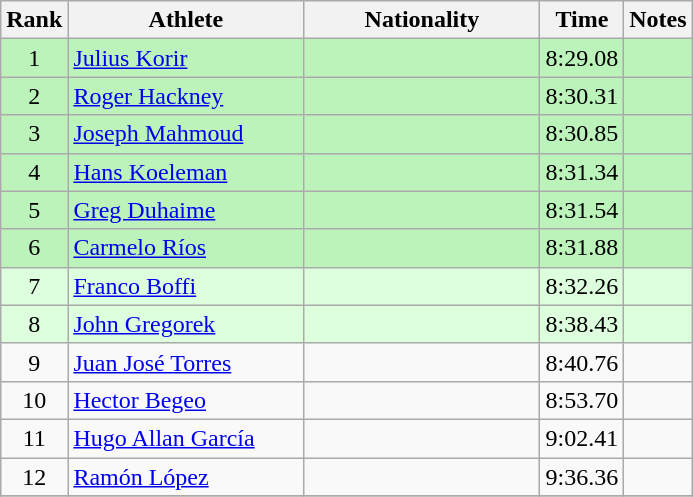<table class="wikitable sortable" style="text-align:center">
<tr>
<th width=30>Rank</th>
<th width=150>Athlete</th>
<th width=150>Nationality</th>
<th width=30>Time</th>
<th width=30>Notes</th>
</tr>
<tr bgcolor=bbf3bb>
<td>1</td>
<td align="left"><a href='#'>Julius Korir</a></td>
<td align="left"></td>
<td>8:29.08</td>
<td></td>
</tr>
<tr bgcolor=bbf3bb>
<td>2</td>
<td align="left"><a href='#'>Roger Hackney</a></td>
<td align="left"></td>
<td>8:30.31</td>
<td></td>
</tr>
<tr bgcolor=bbf3bb>
<td>3</td>
<td align="left"><a href='#'>Joseph Mahmoud</a></td>
<td align="left"></td>
<td>8:30.85</td>
<td></td>
</tr>
<tr bgcolor=bbf3bb>
<td>4</td>
<td align="left"><a href='#'>Hans Koeleman</a></td>
<td align="left"></td>
<td>8:31.34</td>
<td></td>
</tr>
<tr bgcolor=bbf3bb>
<td>5</td>
<td align="left"><a href='#'>Greg Duhaime</a></td>
<td align="left"></td>
<td>8:31.54</td>
<td></td>
</tr>
<tr bgcolor=bbf3bb>
<td>6</td>
<td align="left"><a href='#'>Carmelo Ríos</a></td>
<td align="left"></td>
<td>8:31.88</td>
<td></td>
</tr>
<tr bgcolor=#ddffdd>
<td>7</td>
<td align="left"><a href='#'>Franco Boffi</a></td>
<td align="left"></td>
<td>8:32.26</td>
<td></td>
</tr>
<tr bgcolor=#ddffdd>
<td>8</td>
<td align="left"><a href='#'>John Gregorek</a></td>
<td align="left"></td>
<td>8:38.43</td>
<td></td>
</tr>
<tr>
<td>9</td>
<td align="left"><a href='#'>Juan José Torres</a></td>
<td align="left"></td>
<td>8:40.76</td>
<td></td>
</tr>
<tr>
<td>10</td>
<td align="left"><a href='#'>Hector Begeo</a></td>
<td align="left"></td>
<td>8:53.70</td>
<td></td>
</tr>
<tr>
<td>11</td>
<td align="left"><a href='#'>Hugo Allan García</a></td>
<td align="left"></td>
<td>9:02.41</td>
<td></td>
</tr>
<tr>
<td>12</td>
<td align="left"><a href='#'>Ramón López</a></td>
<td align="left"></td>
<td>9:36.36</td>
<td></td>
</tr>
<tr>
</tr>
</table>
